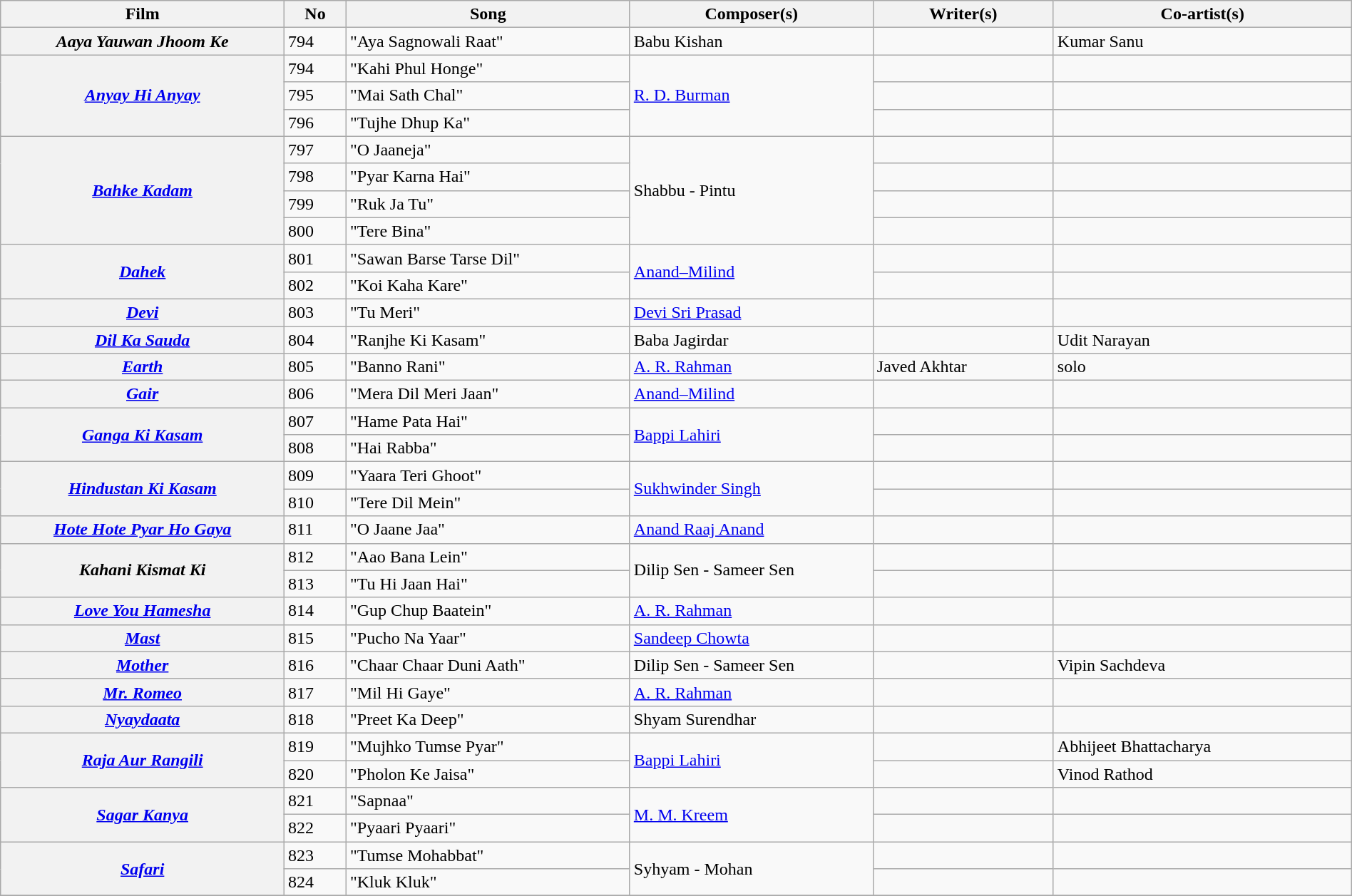<table class="wikitable plainrowheaders" width="100%" textcolor:#000;">
<tr>
<th scope="col" width=21%><strong>Film</strong></th>
<th><strong>No</strong></th>
<th scope="col" width=21%><strong>Song</strong></th>
<th scope="col" width=18%><strong>Composer(s)</strong></th>
<th>Writer(s)</th>
<th>Co-artist(s)</th>
</tr>
<tr>
<th><em>Aaya Yauwan Jhoom Ke</em></th>
<td>794</td>
<td>"Aya Sagnowali Raat"</td>
<td>Babu Kishan</td>
<td></td>
<td>Kumar Sanu</td>
</tr>
<tr>
<th rowspan="3"><a href='#'><em>Anyay Hi Anyay</em></a></th>
<td>794</td>
<td>"Kahi Phul Honge"</td>
<td rowspan="3"><a href='#'>R. D. Burman</a></td>
<td></td>
<td></td>
</tr>
<tr>
<td>795</td>
<td>"Mai Sath Chal"</td>
<td></td>
<td></td>
</tr>
<tr>
<td>796</td>
<td>"Tujhe Dhup Ka"</td>
<td></td>
<td></td>
</tr>
<tr>
<th rowspan="4"><a href='#'><em>Bahke Kadam</em></a></th>
<td>797</td>
<td>"O Jaaneja"</td>
<td rowspan="4">Shabbu - Pintu</td>
<td></td>
<td></td>
</tr>
<tr>
<td>798</td>
<td>"Pyar Karna Hai"</td>
<td></td>
<td></td>
</tr>
<tr>
<td>799</td>
<td>"Ruk Ja Tu"</td>
<td></td>
<td></td>
</tr>
<tr>
<td>800</td>
<td>"Tere Bina"</td>
<td></td>
<td></td>
</tr>
<tr>
<th rowspan="2"><em><a href='#'>Dahek</a></em></th>
<td>801</td>
<td>"Sawan Barse Tarse Dil"</td>
<td rowspan="2"><a href='#'>Anand–Milind</a></td>
<td></td>
<td></td>
</tr>
<tr>
<td>802</td>
<td>"Koi Kaha Kare"</td>
<td></td>
<td></td>
</tr>
<tr>
<th><em><a href='#'>Devi</a></em></th>
<td>803</td>
<td>"Tu Meri"</td>
<td><a href='#'>Devi Sri Prasad</a></td>
<td></td>
<td></td>
</tr>
<tr>
<th><a href='#'><em>Dil Ka Sauda</em></a></th>
<td>804</td>
<td>"Ranjhe Ki Kasam"</td>
<td>Baba Jagirdar</td>
<td></td>
<td>Udit Narayan</td>
</tr>
<tr>
<th><em><a href='#'>Earth</a></em></th>
<td>805</td>
<td>"Banno Rani"</td>
<td><a href='#'>A. R. Rahman</a></td>
<td>Javed Akhtar</td>
<td>solo</td>
</tr>
<tr>
<th><em><a href='#'>Gair</a></em></th>
<td>806</td>
<td>"Mera Dil Meri Jaan"</td>
<td><a href='#'>Anand–Milind</a></td>
<td></td>
<td></td>
</tr>
<tr>
<th rowspan="2"><a href='#'><em>Ganga Ki Kasam</em></a></th>
<td>807</td>
<td>"Hame Pata Hai"</td>
<td rowspan="2"><a href='#'>Bappi Lahiri</a></td>
<td></td>
<td></td>
</tr>
<tr>
<td>808</td>
<td>"Hai Rabba"</td>
<td></td>
<td></td>
</tr>
<tr>
<th rowspan="2"><em><a href='#'>Hindustan Ki Kasam</a></em></th>
<td>809</td>
<td>"Yaara Teri Ghoot"</td>
<td rowspan="2"><a href='#'>Sukhwinder Singh</a></td>
<td></td>
<td></td>
</tr>
<tr>
<td>810</td>
<td>"Tere Dil Mein"</td>
<td></td>
<td></td>
</tr>
<tr>
<th><em><a href='#'>Hote Hote Pyar Ho Gaya</a></em></th>
<td>811</td>
<td>"O Jaane Jaa"</td>
<td><a href='#'>Anand Raaj Anand</a></td>
<td></td>
<td></td>
</tr>
<tr>
<th rowspan="2"><em>Kahani Kismat Ki</em></th>
<td>812</td>
<td>"Aao Bana Lein"</td>
<td rowspan="2">Dilip Sen - Sameer Sen</td>
<td></td>
<td></td>
</tr>
<tr>
<td>813</td>
<td>"Tu Hi Jaan Hai"</td>
<td></td>
<td></td>
</tr>
<tr>
<th><em><a href='#'>Love You Hamesha</a></em></th>
<td>814</td>
<td>"Gup Chup Baatein"</td>
<td><a href='#'>A. R. Rahman</a></td>
<td></td>
<td></td>
</tr>
<tr>
<th><a href='#'><em>Mast</em></a></th>
<td>815</td>
<td>"Pucho Na Yaar"</td>
<td><a href='#'>Sandeep Chowta</a></td>
<td></td>
<td></td>
</tr>
<tr>
<th><a href='#'><em>Mother</em></a></th>
<td>816</td>
<td>"Chaar Chaar Duni Aath"</td>
<td>Dilip Sen - Sameer Sen</td>
<td></td>
<td>Vipin Sachdeva</td>
</tr>
<tr>
<th><em><a href='#'>Mr. Romeo</a></em></th>
<td>817</td>
<td>"Mil Hi Gaye"</td>
<td><a href='#'>A. R. Rahman</a></td>
<td></td>
<td></td>
</tr>
<tr>
<th><em><a href='#'>Nyaydaata</a></em></th>
<td>818</td>
<td>"Preet Ka Deep"</td>
<td>Shyam Surendhar</td>
<td></td>
<td></td>
</tr>
<tr>
<th rowspan="2"><a href='#'><em>Raja Aur Rangili</em></a></th>
<td>819</td>
<td>"Mujhko Tumse Pyar"</td>
<td rowspan="2"><a href='#'>Bappi Lahiri</a></td>
<td></td>
<td>Abhijeet Bhattacharya</td>
</tr>
<tr>
<td>820</td>
<td>"Pholon Ke Jaisa"</td>
<td></td>
<td>Vinod Rathod</td>
</tr>
<tr>
<th rowspan="2"><a href='#'><em>Sagar Kanya</em></a></th>
<td>821</td>
<td>"Sapnaa"</td>
<td rowspan="2"><a href='#'>M. M. Kreem</a></td>
<td></td>
<td></td>
</tr>
<tr>
<td>822</td>
<td>"Pyaari Pyaari"</td>
<td></td>
<td></td>
</tr>
<tr>
<th rowspan="2"><a href='#'><em>Safari</em></a></th>
<td>823</td>
<td>"Tumse Mohabbat"</td>
<td rowspan="2">Syhyam - Mohan</td>
<td></td>
<td></td>
</tr>
<tr>
<td>824</td>
<td>"Kluk Kluk"</td>
<td></td>
<td></td>
</tr>
<tr>
</tr>
</table>
